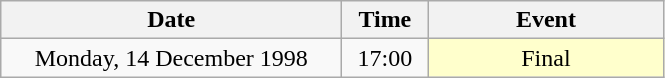<table class = "wikitable" style="text-align:center;">
<tr>
<th width=220>Date</th>
<th width=50>Time</th>
<th width=150>Event</th>
</tr>
<tr>
<td>Monday, 14 December 1998</td>
<td>17:00</td>
<td bgcolor=ffffcc>Final</td>
</tr>
</table>
